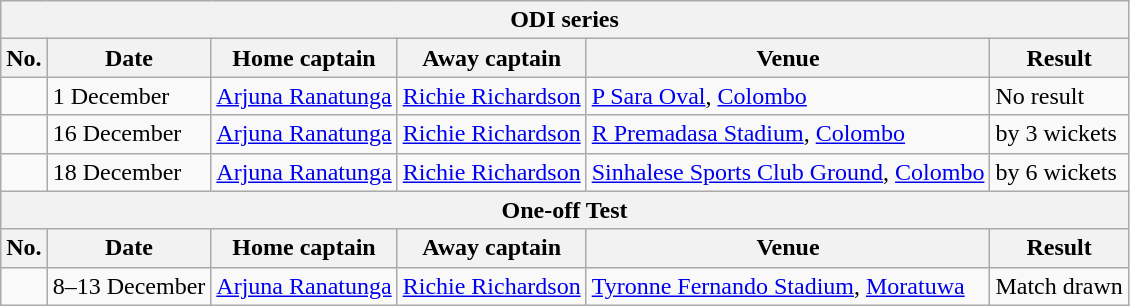<table class="wikitable">
<tr>
<th colspan="9">ODI series</th>
</tr>
<tr>
<th>No.</th>
<th>Date</th>
<th>Home captain</th>
<th>Away captain</th>
<th>Venue</th>
<th>Result</th>
</tr>
<tr>
<td></td>
<td>1 December</td>
<td><a href='#'>Arjuna Ranatunga</a></td>
<td><a href='#'>Richie Richardson</a></td>
<td><a href='#'>P Sara Oval</a>, <a href='#'>Colombo</a></td>
<td>No result</td>
</tr>
<tr>
<td></td>
<td>16 December</td>
<td><a href='#'>Arjuna Ranatunga</a></td>
<td><a href='#'>Richie Richardson</a></td>
<td><a href='#'>R Premadasa Stadium</a>, <a href='#'>Colombo</a></td>
<td> by 3 wickets</td>
</tr>
<tr>
<td></td>
<td>18 December</td>
<td><a href='#'>Arjuna Ranatunga</a></td>
<td><a href='#'>Richie Richardson</a></td>
<td><a href='#'>Sinhalese Sports Club Ground</a>, <a href='#'>Colombo</a></td>
<td> by 6 wickets</td>
</tr>
<tr>
<th colspan="9">One-off Test</th>
</tr>
<tr>
<th>No.</th>
<th>Date</th>
<th>Home captain</th>
<th>Away captain</th>
<th>Venue</th>
<th>Result</th>
</tr>
<tr>
<td></td>
<td>8–13 December</td>
<td><a href='#'>Arjuna Ranatunga</a></td>
<td><a href='#'>Richie Richardson</a></td>
<td><a href='#'>Tyronne Fernando Stadium</a>, <a href='#'>Moratuwa</a></td>
<td>Match drawn</td>
</tr>
</table>
